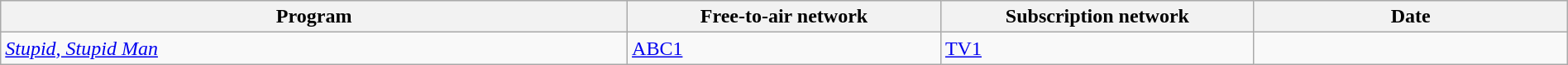<table class="wikitable sortable" width="100%">
<tr bgcolor="#efefef">
<th width=40%>Program</th>
<th width=20%>Free-to-air network</th>
<th width=20%>Subscription network</th>
<th width=20%>Date</th>
</tr>
<tr>
<td><em><a href='#'>Stupid, Stupid Man</a></em></td>
<td><a href='#'>ABC1</a></td>
<td><a href='#'>TV1</a></td>
<td></td>
</tr>
</table>
